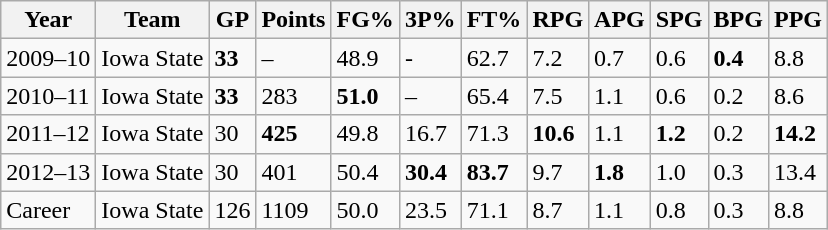<table class="wikitable">
<tr>
<th>Year</th>
<th>Team</th>
<th>GP</th>
<th>Points</th>
<th>FG%</th>
<th>3P%</th>
<th>FT%</th>
<th>RPG</th>
<th>APG</th>
<th>SPG</th>
<th>BPG</th>
<th>PPG</th>
</tr>
<tr>
<td>2009–10</td>
<td>Iowa State</td>
<td><strong>33</strong></td>
<td>–</td>
<td>48.9</td>
<td>-</td>
<td>62.7</td>
<td>7.2</td>
<td>0.7</td>
<td>0.6</td>
<td><strong>0.4</strong></td>
<td>8.8</td>
</tr>
<tr>
<td>2010–11</td>
<td>Iowa State</td>
<td><strong>33</strong></td>
<td>283</td>
<td><strong>51.0</strong></td>
<td>–</td>
<td>65.4</td>
<td>7.5</td>
<td>1.1</td>
<td>0.6</td>
<td>0.2</td>
<td>8.6</td>
</tr>
<tr>
<td>2011–12</td>
<td>Iowa State</td>
<td>30</td>
<td><strong>425</strong></td>
<td>49.8</td>
<td>16.7</td>
<td>71.3</td>
<td><strong>10.6</strong></td>
<td>1.1</td>
<td><strong>1.2</strong></td>
<td>0.2</td>
<td><strong>14.2</strong></td>
</tr>
<tr>
<td>2012–13</td>
<td>Iowa State</td>
<td>30</td>
<td>401</td>
<td>50.4</td>
<td><strong>30.4</strong></td>
<td><strong>83.7</strong></td>
<td>9.7</td>
<td><strong>1.8</strong></td>
<td>1.0</td>
<td>0.3</td>
<td>13.4</td>
</tr>
<tr>
<td>Career</td>
<td>Iowa State</td>
<td>126</td>
<td>1109</td>
<td>50.0</td>
<td>23.5</td>
<td>71.1</td>
<td>8.7</td>
<td>1.1</td>
<td>0.8</td>
<td>0.3</td>
<td>8.8</td>
</tr>
</table>
